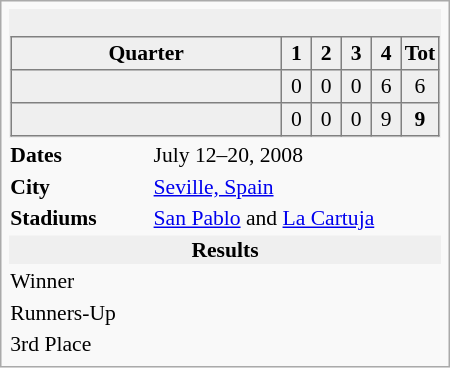<table class="infobox" width="300" style="font-size: 90%;">
<tr>
<td align="center" colspan="2" style="background: #efefef;"><br><table class="toccolours" border="1" cellpadding="2" cellspacing="2" style="width: 100%; border-collapse: collapse;">
<tr style="text-align: center;">
<td><strong>Quarter</strong></td>
<td style="width: 7%;"><strong>1</strong></td>
<td style="width: 7%;"><strong>2</strong></td>
<td style="width: 7%;"><strong>3</strong></td>
<td style="width: 7%;"><strong>4</strong></td>
<td style="width: 7%;"><strong>Tot</strong></td>
</tr>
<tr style="text-align: center;">
<td align="left"></td>
<td>0</td>
<td>0</td>
<td>0</td>
<td>6</td>
<td>6</td>
</tr>
<tr style="text-align: center;">
<td align="left"></td>
<td>0</td>
<td>0</td>
<td>0</td>
<td>9</td>
<th>9</th>
</tr>
</table>
</td>
</tr>
<tr style="vertical-align: middle;">
<td><strong>Dates</strong></td>
<td>July 12–20, 2008</td>
</tr>
<tr style="vertical-align: middle;">
<td><strong>City</strong></td>
<td><a href='#'>Seville, Spain</a></td>
</tr>
<tr style="vertical-align: middle;">
<td><strong>Stadiums</strong></td>
<td><a href='#'>San Pablo</a> and <a href='#'>La Cartuja</a></td>
</tr>
<tr>
<td align="center" bgcolor="#efefef" colspan=2><strong>Results</strong></td>
</tr>
<tr style="vertical-align: middle;">
<td> Winner</td>
<td></td>
</tr>
<tr style="vertical-align: middle;">
<td> Runners-Up</td>
<td></td>
</tr>
<tr style="vertical-align: middle;">
<td> 3rd Place</td>
<td></td>
</tr>
</table>
